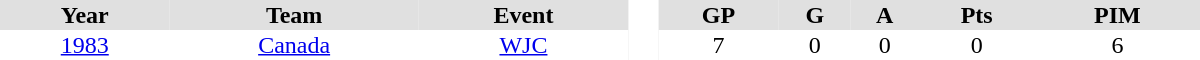<table border="0" cellpadding="1" cellspacing="0" style="text-align:center; width:50em">
<tr ALIGN="center" bgcolor="#e0e0e0">
<th>Year</th>
<th>Team</th>
<th>Event</th>
<th rowspan="99" bgcolor="#ffffff"> </th>
<th>GP</th>
<th>G</th>
<th>A</th>
<th>Pts</th>
<th>PIM</th>
</tr>
<tr>
<td><a href='#'>1983</a></td>
<td><a href='#'>Canada</a></td>
<td><a href='#'>WJC</a></td>
<td>7</td>
<td>0</td>
<td>0</td>
<td>0</td>
<td>6</td>
</tr>
</table>
